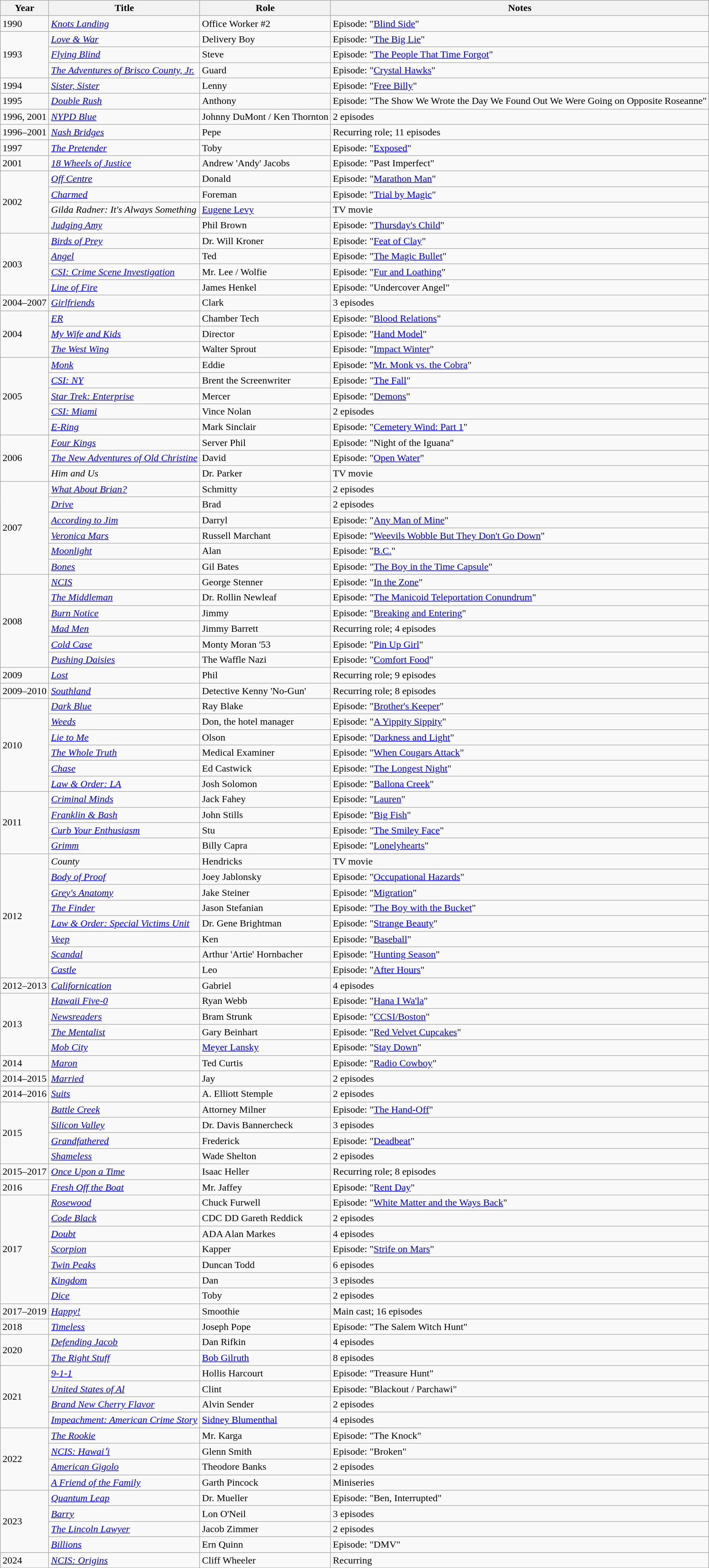<table class="wikitable sortable">
<tr>
<th>Year</th>
<th>Title</th>
<th>Role</th>
<th class="unsortable">Notes</th>
</tr>
<tr>
<td>1990</td>
<td><em><a href='#'>Knots Landing</a></em></td>
<td>Office Worker #2</td>
<td>Episode: "<a href='#'>Blind Side</a>"</td>
</tr>
<tr>
<td rowspan = "3">1993</td>
<td><em><a href='#'>Love & War</a></em></td>
<td>Delivery Boy</td>
<td>Episode: "<a href='#'>The Big Lie</a>"</td>
</tr>
<tr>
<td><em><a href='#'>Flying Blind</a></em></td>
<td>Steve</td>
<td>Episode: "<a href='#'>The People That Time Forgot</a>"</td>
</tr>
<tr>
<td><em><a href='#'>The Adventures of Brisco County, Jr.</a></em></td>
<td>Guard</td>
<td>Episode: "<a href='#'>Crystal Hawks</a>"</td>
</tr>
<tr>
<td>1994</td>
<td><em><a href='#'>Sister, Sister</a></em></td>
<td>Lenny</td>
<td>Episode: "<a href='#'>Free Billy</a>"</td>
</tr>
<tr>
<td>1995</td>
<td><em><a href='#'>Double Rush</a></em></td>
<td>Anthony</td>
<td>Episode: "The Show We Wrote the Day We Found Out We Were Going on Opposite Roseanne"</td>
</tr>
<tr>
<td>1996, 2001</td>
<td><em><a href='#'>NYPD Blue</a></em></td>
<td>Johnny DuMont / Ken Thornton</td>
<td>2 episodes</td>
</tr>
<tr>
<td>1996–2001</td>
<td><em><a href='#'>Nash Bridges</a></em></td>
<td>Pepe</td>
<td>Recurring role; 11 episodes</td>
</tr>
<tr>
<td>1997</td>
<td><em><a href='#'>The Pretender</a></em></td>
<td>Toby</td>
<td>Episode: "<a href='#'>Exposed</a>"</td>
</tr>
<tr>
<td>2001</td>
<td><em><a href='#'>18 Wheels of Justice</a></em></td>
<td>Andrew 'Andy' Jacobs</td>
<td>Episode: "Past Imperfect"</td>
</tr>
<tr>
<td rowspan="4">2002</td>
<td><em><a href='#'>Off Centre</a></em></td>
<td>Donald</td>
<td>Episode: "<a href='#'>Marathon Man</a>"</td>
</tr>
<tr>
<td><em><a href='#'>Charmed</a></em></td>
<td>Foreman</td>
<td>Episode: "<a href='#'>Trial by Magic</a>"</td>
</tr>
<tr>
<td><em>Gilda Radner: It's Always Something</em></td>
<td><a href='#'>Eugene Levy</a></td>
<td>TV movie</td>
</tr>
<tr>
<td><em><a href='#'>Judging Amy</a></em></td>
<td>Phil Brown</td>
<td>Episode: "<a href='#'>Thursday's Child</a>"</td>
</tr>
<tr>
<td rowspan="4">2003</td>
<td><em><a href='#'>Birds of Prey</a></em></td>
<td>Dr. Will Kroner</td>
<td>Episode: "<a href='#'>Feat of Clay</a>"</td>
</tr>
<tr>
<td><em><a href='#'>Angel</a></em></td>
<td>Ted</td>
<td>Episode: "<a href='#'>The Magic Bullet</a>"</td>
</tr>
<tr>
<td><em><a href='#'>CSI: Crime Scene Investigation</a></em></td>
<td>Mr. Lee / Wolfie</td>
<td>Episode: "<a href='#'>Fur and Loathing</a>"</td>
</tr>
<tr>
<td><em><a href='#'>Line of Fire</a></em></td>
<td>James Henkel</td>
<td>Episode: "Undercover Angel"</td>
</tr>
<tr>
<td>2004–2007</td>
<td><em><a href='#'>Girlfriends</a></em></td>
<td>Clark</td>
<td>3 episodes</td>
</tr>
<tr>
<td rowspan="3">2004</td>
<td><em><a href='#'>ER</a></em></td>
<td>Chamber Tech</td>
<td>Episode: "<a href='#'>Blood Relations</a>"</td>
</tr>
<tr>
<td><em><a href='#'>My Wife and Kids</a></em></td>
<td>Director</td>
<td>Episode: "<a href='#'>Hand Model</a>"</td>
</tr>
<tr>
<td><em><a href='#'>The West Wing</a></em></td>
<td>Walter Sprout</td>
<td>Episode: "<a href='#'>Impact Winter</a>"</td>
</tr>
<tr>
<td rowspan="5">2005</td>
<td><em><a href='#'>Monk</a></em></td>
<td>Eddie</td>
<td>Episode: "<a href='#'>Mr. Monk vs. the Cobra</a>"</td>
</tr>
<tr>
<td><em><a href='#'>CSI: NY</a></em></td>
<td>Brent the Screenwriter</td>
<td>Episode: "<a href='#'>The Fall</a>"</td>
</tr>
<tr>
<td><em><a href='#'>Star Trek: Enterprise</a></em></td>
<td>Mercer</td>
<td>Episode: "<a href='#'>Demons</a>"</td>
</tr>
<tr>
<td><em><a href='#'>CSI: Miami</a></em></td>
<td>Vince Nolan</td>
<td>2 episodes</td>
</tr>
<tr>
<td><em><a href='#'>E-Ring</a></em></td>
<td>Mark Sinclair</td>
<td>Episode: "<a href='#'>Cemetery Wind: Part 1</a>"</td>
</tr>
<tr>
<td rowspan="3">2006</td>
<td><em><a href='#'>Four Kings</a></em></td>
<td>Server Phil</td>
<td>Episode: "Night of the Iguana"</td>
</tr>
<tr>
<td><em><a href='#'>The New Adventures of Old Christine</a></em></td>
<td>David</td>
<td>Episode: "<a href='#'>Open Water</a>"</td>
</tr>
<tr>
<td><em>Him and Us</em></td>
<td>Dr. Parker</td>
<td>TV movie</td>
</tr>
<tr>
<td rowspan="6">2007</td>
<td><em><a href='#'>What About Brian?</a></em></td>
<td>Schmitty</td>
<td>2 episodes</td>
</tr>
<tr>
<td><em><a href='#'>Drive</a></em></td>
<td>Brad</td>
<td>2 episodes</td>
</tr>
<tr>
<td><em><a href='#'>According to Jim</a></em></td>
<td>Darryl</td>
<td>Episode: "<a href='#'>Any Man of Mine</a>"</td>
</tr>
<tr>
<td><em><a href='#'>Veronica Mars</a></em></td>
<td>Russell Marchant</td>
<td>Episode: "<a href='#'>Weevils Wobble But They Don't Go Down</a>"</td>
</tr>
<tr>
<td><em><a href='#'>Moonlight</a></em></td>
<td>Alan</td>
<td>Episode: "<a href='#'>B.C.</a>"</td>
</tr>
<tr>
<td><em><a href='#'>Bones</a></em></td>
<td>Gil Bates</td>
<td>Episode: "<a href='#'>The Boy in the Time Capsule</a>"</td>
</tr>
<tr>
<td rowspan="6">2008</td>
<td><em><a href='#'>NCIS</a></em></td>
<td>George Stenner</td>
<td>Episode: "<a href='#'>In the Zone</a>"</td>
</tr>
<tr>
<td><em><a href='#'>The Middleman</a></em></td>
<td>Dr. Rollin Newleaf</td>
<td>Episode: "<a href='#'>The Manicoid Teleportation Conundrum</a>"</td>
</tr>
<tr>
<td><em><a href='#'>Burn Notice</a></em></td>
<td>Jimmy</td>
<td>Episode: "<a href='#'>Breaking and Entering</a>"</td>
</tr>
<tr>
<td><em><a href='#'>Mad Men</a></em></td>
<td>Jimmy Barrett</td>
<td>Recurring role; 4 episodes</td>
</tr>
<tr>
<td><em><a href='#'>Cold Case</a></em></td>
<td>Monty Moran '53</td>
<td>Episode: "<a href='#'>Pin Up Girl</a>"</td>
</tr>
<tr>
<td><em><a href='#'>Pushing Daisies</a></em></td>
<td>The Waffle Nazi</td>
<td>Episode: "<a href='#'>Comfort Food</a>"</td>
</tr>
<tr>
<td>2009</td>
<td><em><a href='#'>Lost</a></em></td>
<td>Phil</td>
<td>Recurring role; 9 episodes</td>
</tr>
<tr>
<td>2009–2010</td>
<td><em><a href='#'>Southland</a></em></td>
<td>Detective Kenny 'No-Gun'</td>
<td>Recurring role; 8 episodes</td>
</tr>
<tr>
<td rowspan="6">2010</td>
<td><em><a href='#'>Dark Blue</a></em></td>
<td>Ray Blake</td>
<td>Episode: "<a href='#'>Brother's Keeper</a>"</td>
</tr>
<tr>
<td><em><a href='#'>Weeds</a></em></td>
<td>Don, the hotel manager</td>
<td>Episode: "<a href='#'>A Yippity Sippity</a>"</td>
</tr>
<tr>
<td><em><a href='#'>Lie to Me</a></em></td>
<td>Olson</td>
<td>Episode: "<a href='#'>Darkness and Light</a>"</td>
</tr>
<tr>
<td><em><a href='#'>The Whole Truth</a></em></td>
<td>Medical Examiner</td>
<td>Episode: "<a href='#'>When Cougars Attack</a>"</td>
</tr>
<tr>
<td><em><a href='#'>Chase</a></em></td>
<td>Ed Castwick</td>
<td>Episode: "<a href='#'>The Longest Night</a>"</td>
</tr>
<tr>
<td><em><a href='#'>Law & Order: LA</a></em></td>
<td>Josh Solomon</td>
<td>Episode: "<a href='#'>Ballona Creek</a>"</td>
</tr>
<tr>
<td rowspan="4">2011</td>
<td><em><a href='#'>Criminal Minds</a></em></td>
<td>Jack Fahey</td>
<td>Episode: "<a href='#'>Lauren</a>"</td>
</tr>
<tr>
<td><em><a href='#'>Franklin & Bash</a></em></td>
<td>John Stills</td>
<td>Episode: "<a href='#'>Big Fish</a>"</td>
</tr>
<tr>
<td><em><a href='#'>Curb Your Enthusiasm</a></em></td>
<td>Stu</td>
<td>Episode: "<a href='#'>The Smiley Face</a>"</td>
</tr>
<tr>
<td><em><a href='#'>Grimm</a></em></td>
<td>Billy Capra</td>
<td>Episode: "<a href='#'>Lonelyhearts</a>"</td>
</tr>
<tr>
<td rowspan="8">2012</td>
<td><em>County</em></td>
<td>Hendricks</td>
<td>TV movie</td>
</tr>
<tr>
<td><em><a href='#'>Body of Proof</a></em></td>
<td>Joey Jablonsky</td>
<td>Episode: "<a href='#'>Occupational Hazards</a>"</td>
</tr>
<tr>
<td><em><a href='#'>Grey's Anatomy</a></em></td>
<td>Jake Steiner</td>
<td>Episode: "<a href='#'>Migration</a>"</td>
</tr>
<tr>
<td><em><a href='#'>The Finder</a></em></td>
<td>Jason Stefanian</td>
<td>Episode: "<a href='#'>The Boy with the Bucket</a>"</td>
</tr>
<tr>
<td><em><a href='#'>Law & Order: Special Victims Unit</a></em></td>
<td>Dr. Gene Brightman</td>
<td>Episode: "<a href='#'>Strange Beauty</a>"</td>
</tr>
<tr>
<td><em><a href='#'>Veep</a></em></td>
<td>Ken</td>
<td>Episode: "<a href='#'>Baseball</a>"</td>
</tr>
<tr>
<td><em><a href='#'>Scandal</a></em></td>
<td>Arthur 'Artie' Hornbacher</td>
<td>Episode: "<a href='#'>Hunting Season</a>"</td>
</tr>
<tr>
<td><em><a href='#'>Castle</a></em></td>
<td>Leo</td>
<td>Episode: "<a href='#'>After Hours</a>"</td>
</tr>
<tr>
<td>2012–2013</td>
<td><em><a href='#'>Californication</a></em></td>
<td>Gabriel</td>
<td>4 episodes</td>
</tr>
<tr>
<td rowspan="4">2013</td>
<td><em><a href='#'>Hawaii Five-0</a></em></td>
<td>Ryan Webb</td>
<td>Episode: "<a href='#'>Hana I Wa'la</a>"</td>
</tr>
<tr>
<td><em><a href='#'>Newsreaders</a></em></td>
<td>Bram Strunk</td>
<td>Episode: "<a href='#'>CCSI/Boston</a>"</td>
</tr>
<tr>
<td><em><a href='#'>The Mentalist</a></em></td>
<td>Gary Beinhart</td>
<td>Episode: "<a href='#'>Red Velvet Cupcakes</a>"</td>
</tr>
<tr>
<td><em><a href='#'>Mob City</a></em></td>
<td><a href='#'>Meyer Lansky</a></td>
<td>Episode: "<a href='#'>Stay Down</a>"</td>
</tr>
<tr>
<td>2014</td>
<td><em><a href='#'>Maron</a></em></td>
<td>Ted Curtis</td>
<td>Episode: "<a href='#'>Radio Cowboy</a>"</td>
</tr>
<tr>
<td>2014–2015</td>
<td><em><a href='#'>Married</a></em></td>
<td>Jay</td>
<td>2 episodes</td>
</tr>
<tr>
<td>2014–2016</td>
<td><em><a href='#'>Suits</a></em></td>
<td>A. Elliott Stemple</td>
<td>2 episodes</td>
</tr>
<tr>
<td rowspan="4">2015</td>
<td><em><a href='#'>Battle Creek</a></em></td>
<td>Attorney Milner</td>
<td>Episode: "<a href='#'>The Hand-Off</a>"</td>
</tr>
<tr>
<td><em><a href='#'>Silicon Valley</a></em></td>
<td>Dr. Davis Bannercheck</td>
<td>3 episodes</td>
</tr>
<tr>
<td><em><a href='#'>Grandfathered</a></em></td>
<td>Frederick</td>
<td>Episode: "<a href='#'>Deadbeat</a>"</td>
</tr>
<tr>
<td><em><a href='#'>Shameless</a></em></td>
<td>Wade Shelton</td>
<td>2 episodes</td>
</tr>
<tr>
<td>2015–2017</td>
<td><em><a href='#'>Once Upon a Time</a></em></td>
<td>Isaac Heller</td>
<td>Recurring role; 8 episodes</td>
</tr>
<tr>
<td>2016</td>
<td><em><a href='#'>Fresh Off the Boat</a></em></td>
<td>Mr. Jaffey</td>
<td>Episode: "<a href='#'>Rent Day</a>"</td>
</tr>
<tr>
<td rowspan="7">2017</td>
<td><em><a href='#'>Rosewood</a></em></td>
<td>Chuck Furwell</td>
<td>Episode: "<a href='#'>White Matter and the Ways Back</a>"</td>
</tr>
<tr>
<td><em><a href='#'>Code Black</a></em></td>
<td>CDC DD Gareth Reddick</td>
<td>2 episodes</td>
</tr>
<tr>
<td><em><a href='#'>Doubt</a></em></td>
<td>ADA Alan Markes</td>
<td>4 episodes</td>
</tr>
<tr>
<td><em><a href='#'>Scorpion</a></em></td>
<td>Kapper</td>
<td>Episode: "<a href='#'>Strife on Mars</a>"</td>
</tr>
<tr>
<td><em><a href='#'>Twin Peaks</a></em></td>
<td>Duncan Todd</td>
<td>6 episodes</td>
</tr>
<tr>
<td><em><a href='#'>Kingdom</a></em></td>
<td>Dan</td>
<td>3 episodes</td>
</tr>
<tr>
<td><em><a href='#'>Dice</a></em></td>
<td>Toby</td>
<td>2 episodes</td>
</tr>
<tr>
<td>2017–2019</td>
<td><em><a href='#'>Happy!</a></em></td>
<td>Smoothie</td>
<td>Main cast; 16 episodes</td>
</tr>
<tr>
<td>2018</td>
<td><em><a href='#'>Timeless</a></em></td>
<td>Joseph Pope</td>
<td>Episode: "The Salem Witch Hunt"</td>
</tr>
<tr>
<td rowspan="2">2020</td>
<td><em><a href='#'>Defending Jacob</a></em></td>
<td>Dan Rifkin</td>
<td>4 episodes</td>
</tr>
<tr>
<td><em><a href='#'>The Right Stuff</a></em></td>
<td><a href='#'>Bob Gilruth</a></td>
<td>8 episodes</td>
</tr>
<tr>
<td rowspan="4">2021</td>
<td><em><a href='#'>9-1-1</a></em></td>
<td>Hollis Harcourt</td>
<td>Episode: "Treasure Hunt"</td>
</tr>
<tr>
<td><em><a href='#'>United States of Al</a></em></td>
<td>Clint</td>
<td>Episode: "Blackout / Parchawi"</td>
</tr>
<tr>
<td><em><a href='#'>Brand New Cherry Flavor</a></em></td>
<td>Alvin Sender</td>
<td>2 episodes</td>
</tr>
<tr>
<td><em><a href='#'>Impeachment: American Crime Story</a></em></td>
<td><a href='#'>Sidney Blumenthal</a></td>
<td>4 episodes</td>
</tr>
<tr>
<td rowspan="4">2022</td>
<td><em><a href='#'>The Rookie</a></em></td>
<td>Mr. Karga</td>
<td>Episode: "The Knock"</td>
</tr>
<tr>
<td><em><a href='#'>NCIS: Hawaiʻi</a></em></td>
<td>Glenn Smith</td>
<td>Episode: "Broken"</td>
</tr>
<tr>
<td><em><a href='#'>American Gigolo</a></em></td>
<td>Theodore Banks</td>
<td>2 episodes</td>
</tr>
<tr>
<td><em><a href='#'>A Friend of the Family</a></em></td>
<td>Garth Pincock</td>
<td>Miniseries</td>
</tr>
<tr>
<td rowspan="4">2023</td>
<td><em><a href='#'>Quantum Leap</a></em></td>
<td>Dr. Mueller</td>
<td>Episode: "Ben, Interrupted"</td>
</tr>
<tr>
<td><em><a href='#'>Barry</a></em></td>
<td>Lon O'Neil</td>
<td>3 episodes</td>
</tr>
<tr>
<td><em><a href='#'>The Lincoln Lawyer</a></em></td>
<td>Jacob Zimmer</td>
<td>2 episodes</td>
</tr>
<tr>
<td><em><a href='#'>Billions</a></em></td>
<td>Ern Quinn</td>
<td>Episode: "DMV"</td>
</tr>
<tr>
<td>2024</td>
<td><em><a href='#'>NCIS: Origins</a></em></td>
<td>Cliff Wheeler</td>
<td>Recurring</td>
</tr>
</table>
